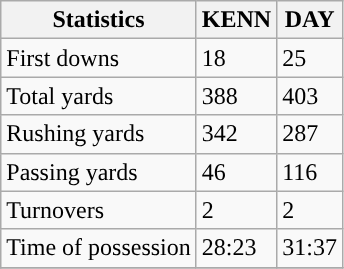<table class="wikitable">
<tr>
<th>Statistics</th>
<th>KENN</th>
<th>DAY</th>
</tr>
<tr>
<td>First downs</td>
<td>18</td>
<td>25</td>
</tr>
<tr>
<td>Total yards</td>
<td>388</td>
<td>403</td>
</tr>
<tr>
<td>Rushing yards</td>
<td>342</td>
<td>287</td>
</tr>
<tr>
<td>Passing yards</td>
<td>46</td>
<td>116</td>
</tr>
<tr>
<td>Turnovers</td>
<td>2</td>
<td>2</td>
</tr>
<tr>
<td>Time of possession</td>
<td>28:23</td>
<td>31:37</td>
</tr>
<tr>
</tr>
</table>
